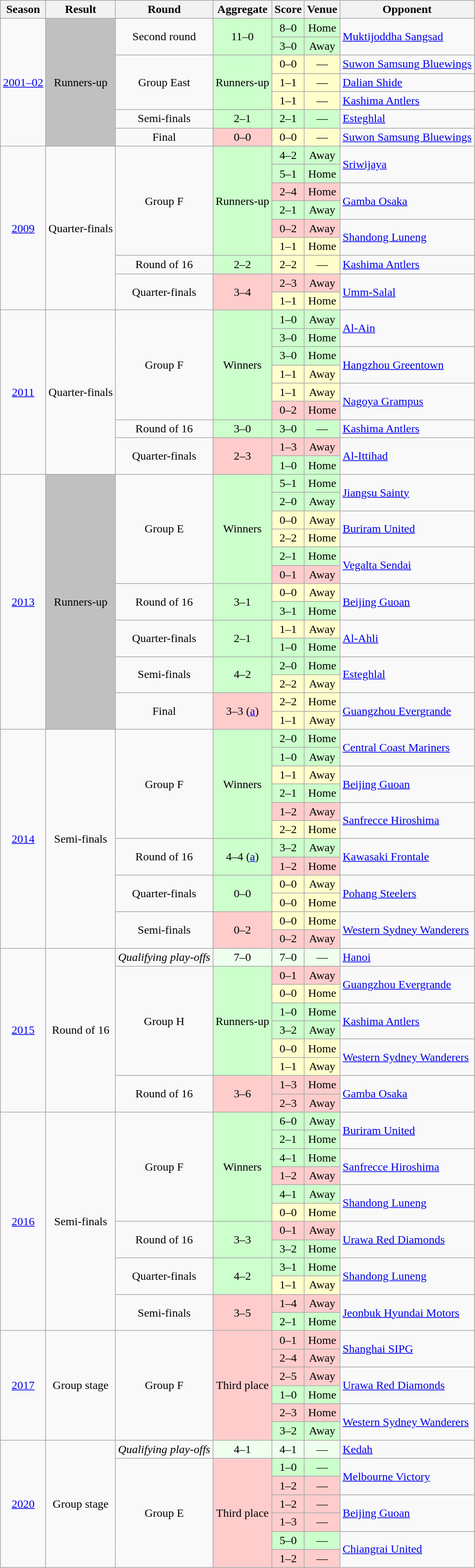<table class="wikitable sticky-table-row1" style="text-align:center">
<tr>
<th>Season</th>
<th>Result</th>
<th>Round</th>
<th>Aggregate</th>
<th>Score</th>
<th>Venue</th>
<th>Opponent</th>
</tr>
<tr>
<td rowspan="7"><a href='#'>2001–02</a></td>
<td rowspan="7" style="background:silver">Runners-up</td>
<td rowspan="2">Second round</td>
<td rowspan="2" style="background:#cfc">11–0</td>
<td style="background:#cfc">8–0</td>
<td style="background:#cfc">Home</td>
<td rowspan="2" align="left"> <a href='#'>Muktijoddha Sangsad</a></td>
</tr>
<tr>
<td style="background:#cfc">3–0</td>
<td style="background:#cfc">Away</td>
</tr>
<tr>
<td rowspan="3">Group East</td>
<td rowspan="3" style="background:#cfc">Runners-up</td>
<td style="background:#ffc">0–0</td>
<td style="background:#ffc">—</td>
<td align="left"> <a href='#'>Suwon Samsung Bluewings</a></td>
</tr>
<tr>
<td style="background:#ffc">1–1</td>
<td style="background:#ffc">—</td>
<td align="left"> <a href='#'>Dalian Shide</a></td>
</tr>
<tr>
<td style="background:#ffc">1–1</td>
<td style="background:#ffc">—</td>
<td align="left"> <a href='#'>Kashima Antlers</a></td>
</tr>
<tr>
<td>Semi-finals</td>
<td style="background:#cfc">2–1</td>
<td style="background:#cfc">2–1</td>
<td style="background:#cfc">—</td>
<td align="left"> <a href='#'>Esteghlal</a></td>
</tr>
<tr>
<td>Final</td>
<td style="background:#fcc">0–0 </td>
<td style="background:#ffc">0–0 </td>
<td style="background:#ffc">—</td>
<td align="left"> <a href='#'>Suwon Samsung Bluewings</a></td>
</tr>
<tr>
<td rowspan="9"><a href='#'>2009</a></td>
<td rowspan="9">Quarter-finals</td>
<td rowspan="6">Group F</td>
<td rowspan="6" style="background:#cfc">Runners-up</td>
<td style="background:#cfc">4–2</td>
<td style="background:#cfc">Away</td>
<td rowspan="2" align="left"> <a href='#'>Sriwijaya</a></td>
</tr>
<tr>
<td style="background:#cfc">5–1</td>
<td style="background:#cfc">Home</td>
</tr>
<tr>
<td style="background:#fcc">2–4</td>
<td style="background:#fcc">Home</td>
<td rowspan="2" align="left"> <a href='#'>Gamba Osaka</a></td>
</tr>
<tr>
<td style="background:#cfc">2–1</td>
<td style="background:#cfc">Away</td>
</tr>
<tr>
<td style="background:#fcc">0–2</td>
<td style="background:#fcc">Away</td>
<td rowspan="2" align="left"> <a href='#'>Shandong Luneng</a></td>
</tr>
<tr>
<td style="background:#ffc">1–1</td>
<td style="background:#ffc">Home</td>
</tr>
<tr>
<td>Round of 16</td>
<td style="background:#cfc">2–2 </td>
<td style="background:#ffc">2–2 </td>
<td style="background:#ffc">—</td>
<td align="left"> <a href='#'>Kashima Antlers</a></td>
</tr>
<tr>
<td rowspan="2">Quarter-finals</td>
<td rowspan="2" style="background:#fcc">3–4</td>
<td style="background:#fcc">2–3</td>
<td style="background:#fcc">Away</td>
<td rowspan="2" align="left"> <a href='#'>Umm-Salal</a></td>
</tr>
<tr>
<td style="background:#ffc">1–1</td>
<td style="background:#ffc">Home</td>
</tr>
<tr>
<td rowspan="9"><a href='#'>2011</a></td>
<td rowspan="9">Quarter-finals</td>
<td rowspan="6">Group F</td>
<td rowspan="6" style="background:#cfc">Winners</td>
<td style="background:#cfc">1–0</td>
<td style="background:#cfc">Away</td>
<td rowspan="2" align="left"> <a href='#'>Al-Ain</a></td>
</tr>
<tr>
<td style="background:#cfc">3–0</td>
<td style="background:#cfc">Home</td>
</tr>
<tr>
<td style="background:#cfc">3–0</td>
<td style="background:#cfc">Home</td>
<td rowspan="2" align="left"> <a href='#'>Hangzhou Greentown</a></td>
</tr>
<tr>
<td style="background:#ffc">1–1</td>
<td style="background:#ffc">Away</td>
</tr>
<tr>
<td style="background:#ffc">1–1</td>
<td style="background:#ffc">Away</td>
<td rowspan="2" align="left"> <a href='#'>Nagoya Grampus</a></td>
</tr>
<tr>
<td style="background:#fcc">0–2</td>
<td style="background:#fcc">Home</td>
</tr>
<tr>
<td>Round of 16</td>
<td style="background:#cfc">3–0</td>
<td style="background:#cfc">3–0</td>
<td style="background:#cfc">—</td>
<td align="left"> <a href='#'>Kashima Antlers</a></td>
</tr>
<tr>
<td rowspan="2">Quarter-finals</td>
<td rowspan="2" style="background:#fcc">2–3</td>
<td style="background:#fcc">1–3</td>
<td style="background:#fcc">Away</td>
<td rowspan="2" align="left"> <a href='#'>Al-Ittihad</a></td>
</tr>
<tr>
<td style="background:#cfc">1–0</td>
<td style="background:#cfc">Home</td>
</tr>
<tr>
<td rowspan="14"><a href='#'>2013</a></td>
<td rowspan="14" style="background:silver">Runners-up</td>
<td rowspan="6">Group E</td>
<td rowspan="6" style="background:#cfc">Winners</td>
<td style="background:#cfc">5–1</td>
<td style="background:#cfc">Home</td>
<td rowspan="2" align="left"> <a href='#'>Jiangsu Sainty</a></td>
</tr>
<tr>
<td style="background:#cfc">2–0</td>
<td style="background:#cfc">Away</td>
</tr>
<tr>
<td style="background:#ffc">0–0</td>
<td style="background:#ffc">Away</td>
<td rowspan="2" align="left"> <a href='#'>Buriram United</a></td>
</tr>
<tr>
<td style="background:#ffc">2–2</td>
<td style="background:#ffc">Home</td>
</tr>
<tr>
<td style="background:#cfc">2–1</td>
<td style="background:#cfc">Home</td>
<td rowspan="2" align="left"> <a href='#'>Vegalta Sendai</a></td>
</tr>
<tr>
<td style="background:#fcc">0–1</td>
<td style="background:#fcc">Away</td>
</tr>
<tr>
<td rowspan="2">Round of 16</td>
<td rowspan="2" style="background:#cfc">3–1</td>
<td style="background:#ffc">0–0</td>
<td style="background:#ffc">Away</td>
<td rowspan="2" align="left"> <a href='#'>Beijing Guoan</a></td>
</tr>
<tr>
<td style="background:#cfc">3–1</td>
<td style="background:#cfc">Home</td>
</tr>
<tr>
<td rowspan="2">Quarter-finals</td>
<td rowspan="2" style="background:#cfc">2–1</td>
<td style="background:#ffc">1–1</td>
<td style="background:#ffc">Away</td>
<td rowspan="2" align="left"> <a href='#'>Al-Ahli</a></td>
</tr>
<tr>
<td style="background:#cfc">1–0</td>
<td style="background:#cfc">Home</td>
</tr>
<tr>
<td rowspan="2">Semi-finals</td>
<td rowspan="2" style="background:#cfc">4–2</td>
<td style="background:#cfc">2–0</td>
<td style="background:#cfc">Home</td>
<td rowspan="2" align="left"> <a href='#'>Esteghlal</a></td>
</tr>
<tr>
<td style="background:#ffc">2–2</td>
<td style="background:#ffc">Away</td>
</tr>
<tr>
<td rowspan="2">Final</td>
<td rowspan="2" style="background:#fcc">3–3 (<a href='#'>a</a>)</td>
<td style="background:#ffc">2–2</td>
<td style="background:#ffc">Home</td>
<td rowspan="2" align="left"> <a href='#'>Guangzhou Evergrande</a></td>
</tr>
<tr>
<td style="background:#ffc">1–1</td>
<td style="background:#ffc">Away</td>
</tr>
<tr>
<td rowspan="12"><a href='#'>2014</a></td>
<td rowspan="12">Semi-finals</td>
<td rowspan="6">Group F</td>
<td rowspan="6" style="background:#cfc">Winners</td>
<td style="background:#cfc">2–0</td>
<td style="background:#cfc">Home</td>
<td rowspan="2" align="left"> <a href='#'>Central Coast Mariners</a></td>
</tr>
<tr>
<td style="background:#cfc">1–0</td>
<td style="background:#cfc">Away</td>
</tr>
<tr>
<td style="background:#ffc">1–1</td>
<td style="background:#ffc">Away</td>
<td rowspan="2" align="left"> <a href='#'>Beijing Guoan</a></td>
</tr>
<tr>
<td style="background:#cfc">2–1</td>
<td style="background:#cfc">Home</td>
</tr>
<tr>
<td style="background:#fcc">1–2</td>
<td style="background:#fcc">Away</td>
<td rowspan="2" align="left"> <a href='#'>Sanfrecce Hiroshima</a></td>
</tr>
<tr>
<td style="background:#ffc">2–2</td>
<td style="background:#ffc">Home</td>
</tr>
<tr>
<td rowspan="2">Round of 16</td>
<td rowspan="2" style="background:#cfc">4–4 (<a href='#'>a</a>)</td>
<td style="background:#cfc">3–2</td>
<td style="background:#cfc">Away</td>
<td rowspan="2" align="left"> <a href='#'>Kawasaki Frontale</a></td>
</tr>
<tr>
<td style="background:#fcc">1–2</td>
<td style="background:#fcc">Home</td>
</tr>
<tr>
<td rowspan="2">Quarter-finals</td>
<td rowspan="2" style="background:#cfc">0–0 </td>
<td style="background:#ffc">0–0</td>
<td style="background:#ffc">Away</td>
<td rowspan="2" align="left"> <a href='#'>Pohang Steelers</a></td>
</tr>
<tr>
<td style="background:#ffc">0–0 </td>
<td style="background:#ffc">Home</td>
</tr>
<tr>
<td rowspan="2">Semi-finals</td>
<td rowspan="2" style="background:#fcc">0–2</td>
<td style="background:#ffc">0–0</td>
<td style="background:#ffc">Home</td>
<td rowspan="2" align="left"> <a href='#'>Western Sydney Wanderers</a></td>
</tr>
<tr>
<td style="background:#fcc">0–2</td>
<td style="background:#fcc">Away</td>
</tr>
<tr>
<td rowspan="9"><a href='#'>2015</a></td>
<td rowspan="9">Round of 16</td>
<td><em>Qualifying play-offs</em></td>
<td style="background:#efe">7–0</td>
<td style="background:#efe">7–0</td>
<td style="background:#efe">—</td>
<td align="left"> <a href='#'>Hanoi</a></td>
</tr>
<tr>
<td rowspan="6">Group H</td>
<td rowspan="6" style="background:#cfc">Runners-up</td>
<td style="background:#fcc">0–1</td>
<td style="background:#fcc">Away</td>
<td rowspan="2" align="left"> <a href='#'>Guangzhou Evergrande</a></td>
</tr>
<tr>
<td style="background:#ffc">0–0</td>
<td style="background:#ffc">Home</td>
</tr>
<tr>
<td style="background:#cfc">1–0</td>
<td style="background:#cfc">Home</td>
<td rowspan="2" align="left"> <a href='#'>Kashima Antlers</a></td>
</tr>
<tr>
<td style="background:#cfc">3–2</td>
<td style="background:#cfc">Away</td>
</tr>
<tr>
<td style="background:#ffc">0–0</td>
<td style="background:#ffc">Home</td>
<td rowspan="2" align="left"> <a href='#'>Western Sydney Wanderers</a></td>
</tr>
<tr>
<td style="background:#ffc">1–1</td>
<td style="background:#ffc">Away</td>
</tr>
<tr>
<td rowspan="2">Round of 16</td>
<td rowspan="2" style="background:#fcc">3–6</td>
<td style="background:#fcc">1–3</td>
<td style="background:#fcc">Home</td>
<td rowspan="2" align="left"> <a href='#'>Gamba Osaka</a></td>
</tr>
<tr>
<td style="background:#fcc">2–3</td>
<td style="background:#fcc">Away</td>
</tr>
<tr>
<td rowspan="12"><a href='#'>2016</a></td>
<td rowspan="12">Semi-finals</td>
<td rowspan="6">Group F</td>
<td rowspan="6" style="background:#cfc">Winners</td>
<td style="background:#cfc">6–0</td>
<td style="background:#cfc">Away</td>
<td rowspan="2" align="left"> <a href='#'>Buriram United</a></td>
</tr>
<tr>
<td style="background:#cfc">2–1</td>
<td style="background:#cfc">Home</td>
</tr>
<tr>
<td style="background:#cfc">4–1</td>
<td style="background:#cfc">Home</td>
<td rowspan="2" align="left"> <a href='#'>Sanfrecce Hiroshima</a></td>
</tr>
<tr>
<td style="background:#fcc">1–2</td>
<td style="background:#fcc">Away</td>
</tr>
<tr>
<td style="background:#cfc">4–1</td>
<td style="background:#cfc">Away</td>
<td rowspan="2" align="left"> <a href='#'>Shandong Luneng</a></td>
</tr>
<tr>
<td style="background:#ffc">0–0</td>
<td style="background:#ffc">Home</td>
</tr>
<tr>
<td rowspan="2">Round of 16</td>
<td rowspan="2" style="background:#cfc">3–3 </td>
<td style="background:#fcc">0–1</td>
<td style="background:#fcc">Away</td>
<td rowspan="2" align="left"> <a href='#'>Urawa Red Diamonds</a></td>
</tr>
<tr>
<td style="background:#cfc">3–2 </td>
<td style="background:#cfc">Home</td>
</tr>
<tr>
<td rowspan="2">Quarter-finals</td>
<td rowspan="2" style="background:#cfc">4–2</td>
<td style="background:#cfc">3–1</td>
<td style="background:#cfc">Home</td>
<td rowspan="2" align="left"> <a href='#'>Shandong Luneng</a></td>
</tr>
<tr>
<td style="background:#ffc">1–1</td>
<td style="background:#ffc">Away</td>
</tr>
<tr>
<td rowspan="2">Semi-finals</td>
<td rowspan="2" style="background:#fcc">3–5</td>
<td style="background:#fcc">1–4</td>
<td style="background:#fcc">Away</td>
<td rowspan="2" align="left"> <a href='#'>Jeonbuk Hyundai Motors</a></td>
</tr>
<tr>
<td style="background:#cfc">2–1</td>
<td style="background:#cfc">Home</td>
</tr>
<tr>
<td rowspan="6"><a href='#'>2017</a></td>
<td rowspan="6">Group stage</td>
<td rowspan="6">Group F</td>
<td rowspan="6" style="background:#fcc">Third place</td>
<td style="background:#fcc">0–1</td>
<td style="background:#fcc">Home</td>
<td rowspan="2" align="left"> <a href='#'>Shanghai SIPG</a></td>
</tr>
<tr>
<td style="background:#fcc">2–4</td>
<td style="background:#fcc">Away</td>
</tr>
<tr>
<td style="background:#fcc">2–5</td>
<td style="background:#fcc">Away</td>
<td rowspan="2" align="left"> <a href='#'>Urawa Red Diamonds</a></td>
</tr>
<tr>
<td style="background:#cfc">1–0</td>
<td style="background:#cfc">Home</td>
</tr>
<tr>
<td style="background:#fcc">2–3</td>
<td style="background:#fcc">Home</td>
<td rowspan="2" align="left"> <a href='#'>Western Sydney Wanderers</a></td>
</tr>
<tr>
<td style="background:#cfc">3–2</td>
<td style="background:#cfc">Away</td>
</tr>
<tr>
<td rowspan="7"><a href='#'>2020</a></td>
<td rowspan="7">Group stage</td>
<td><em>Qualifying play-offs</em></td>
<td style="background:#efe">4–1</td>
<td style="background:#efe">4–1</td>
<td style="background:#efe">—</td>
<td align="left"> <a href='#'>Kedah</a></td>
</tr>
<tr>
<td rowspan="6">Group E</td>
<td rowspan="6" style="background:#fcc">Third place</td>
<td style="background:#cfc">1–0</td>
<td style="background:#cfc">—</td>
<td rowspan="2" align="left"> <a href='#'>Melbourne Victory</a></td>
</tr>
<tr>
<td style="background:#fcc">1–2</td>
<td style="background:#fcc">—</td>
</tr>
<tr>
<td style="background:#fcc">1–2</td>
<td style="background:#fcc">—</td>
<td rowspan="2" align="left"> <a href='#'>Beijing Guoan</a></td>
</tr>
<tr>
<td style="background:#fcc">1–3</td>
<td style="background:#fcc">—</td>
</tr>
<tr>
<td style="background:#cfc">5–0</td>
<td style="background:#cfc">—</td>
<td rowspan="2" align="left"> <a href='#'>Chiangrai United</a></td>
</tr>
<tr>
<td style="background:#fcc">1–2</td>
<td style="background:#fcc">—</td>
</tr>
</table>
